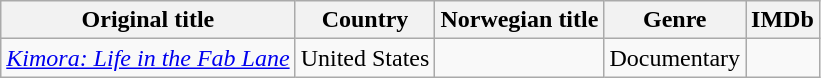<table class="wikitable">
<tr>
<th>Original title</th>
<th>Country</th>
<th>Norwegian title</th>
<th>Genre</th>
<th>IMDb</th>
</tr>
<tr>
<td><em><a href='#'>Kimora: Life in the Fab Lane</a></em></td>
<td>United States</td>
<td></td>
<td>Documentary</td>
<td></td>
</tr>
</table>
